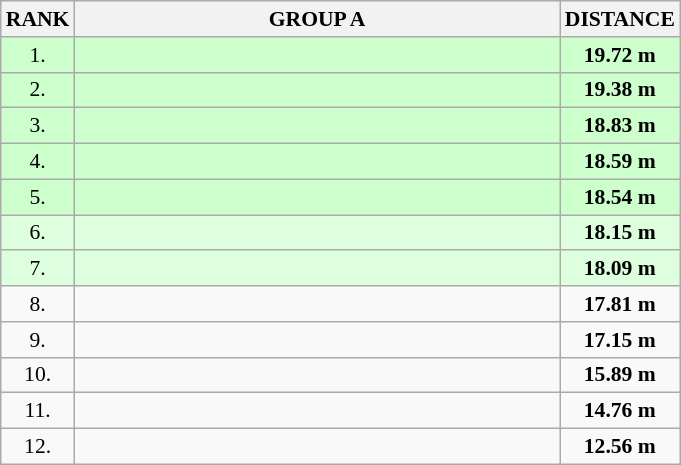<table class="wikitable" style="border-collapse: collapse; font-size: 90%;">
<tr>
<th>RANK</th>
<th align="center" style="width: 22em">GROUP A</th>
<th>DISTANCE</th>
</tr>
<tr style="background:#ccffcc;">
<td align="center">1.</td>
<td></td>
<td align="center"><strong>19.72 m</strong></td>
</tr>
<tr style="background:#ccffcc;">
<td align="center">2.</td>
<td></td>
<td align="center"><strong>19.38 m</strong></td>
</tr>
<tr style="background:#ccffcc;">
<td align="center">3.</td>
<td></td>
<td align="center"><strong>18.83 m</strong></td>
</tr>
<tr style="background:#ccffcc;">
<td align="center">4.</td>
<td></td>
<td align="center"><strong>18.59 m</strong></td>
</tr>
<tr style="background:#ccffcc;">
<td align="center">5.</td>
<td></td>
<td align="center"><strong>18.54 m</strong></td>
</tr>
<tr style="background:#ddffdd;">
<td align="center">6.</td>
<td></td>
<td align="center"><strong>18.15 m</strong></td>
</tr>
<tr style="background:#ddffdd;">
<td align="center">7.</td>
<td></td>
<td align="center"><strong>18.09 m</strong></td>
</tr>
<tr>
<td align="center">8.</td>
<td></td>
<td align="center"><strong>17.81 m</strong></td>
</tr>
<tr>
<td align="center">9.</td>
<td></td>
<td align="center"><strong>17.15 m</strong></td>
</tr>
<tr>
<td align="center">10.</td>
<td></td>
<td align="center"><strong>15.89 m</strong></td>
</tr>
<tr>
<td align="center">11.</td>
<td></td>
<td align="center"><strong>14.76 m</strong></td>
</tr>
<tr>
<td align="center">12.</td>
<td></td>
<td align="center"><strong>12.56 m</strong></td>
</tr>
</table>
